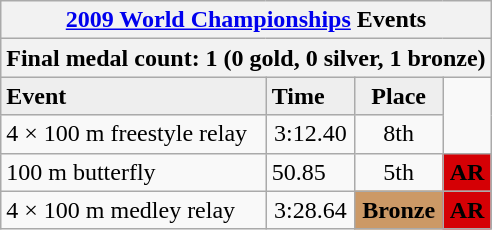<table class="wikitable">
<tr>
<th colspan="4"><a href='#'>2009 World Championships</a> Events</th>
</tr>
<tr bgcolor="#eeeeee">
<th colspan="4">Final medal count: 1 (0 gold, 0 silver, 1 bronze)</th>
</tr>
<tr bgcolor="#eeeeee">
<td><strong>Event</strong></td>
<td><strong>Time</strong></td>
<td align="center"><strong>Place</strong></td>
</tr>
<tr>
<td>4 × 100 m freestyle relay</td>
<td align="center">3:12.40</td>
<td bgcolor="" align="center">8th</td>
</tr>
<tr>
<td>100 m butterfly</td>
<td>50.85</td>
<td bgcolor="" align="center">5th</td>
<td bgcolor="#D50005" align="center"><strong>AR</strong></td>
</tr>
<tr>
<td>4 × 100 m medley relay</td>
<td align="center">3:28.64</td>
<td bgcolor="cc9966" align="center"><strong>Bronze</strong></td>
<td bgcolor="#D50005" align="center"><strong>AR</strong></td>
</tr>
</table>
